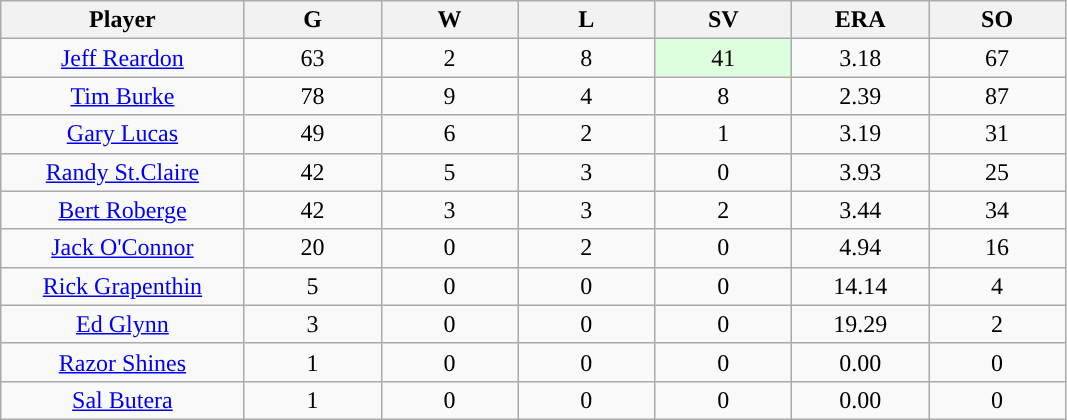<table class="wikitable sortable">
<tr>
<th bgcolor="#DDDDFF" width="16%">Player</th>
<th bgcolor="#DDDDFF" width="9%">G</th>
<th bgcolor="#DDDDFF" width="9%">W</th>
<th bgcolor="#DDDDFF" width="9%">L</th>
<th bgcolor="#DDDDFF" width="9%">SV</th>
<th bgcolor="#DDDDFF" width="9%">ERA</th>
<th bgcolor="#DDDDFF" width="9%">SO</th>
</tr>
<tr align="center">
<td><a href='#'>Jeff Reardon</a></td>
<td>63</td>
<td>2</td>
<td>8</td>
<td style="background:#DDFFDD;">41</td>
<td>3.18</td>
<td>67</td>
</tr>
<tr align=center>
<td><a href='#'>Tim Burke</a></td>
<td>78</td>
<td>9</td>
<td>4</td>
<td>8</td>
<td>2.39</td>
<td>87</td>
</tr>
<tr align=center>
<td><a href='#'>Gary Lucas</a></td>
<td>49</td>
<td>6</td>
<td>2</td>
<td>1</td>
<td>3.19</td>
<td>31</td>
</tr>
<tr align=center>
<td><a href='#'>Randy St.Claire</a></td>
<td>42</td>
<td>5</td>
<td>3</td>
<td>0</td>
<td>3.93</td>
<td>25</td>
</tr>
<tr align=center>
<td><a href='#'>Bert Roberge</a></td>
<td>42</td>
<td>3</td>
<td>3</td>
<td>2</td>
<td>3.44</td>
<td>34</td>
</tr>
<tr align="center">
<td><a href='#'>Jack O'Connor</a></td>
<td>20</td>
<td>0</td>
<td>2</td>
<td>0</td>
<td>4.94</td>
<td>16</td>
</tr>
<tr align="center">
<td><a href='#'>Rick Grapenthin</a></td>
<td>5</td>
<td>0</td>
<td>0</td>
<td>0</td>
<td>14.14</td>
<td>4</td>
</tr>
<tr align=center>
<td><a href='#'>Ed Glynn</a></td>
<td>3</td>
<td>0</td>
<td>0</td>
<td>0</td>
<td>19.29</td>
<td>2</td>
</tr>
<tr align=center>
<td><a href='#'>Razor Shines</a></td>
<td>1</td>
<td>0</td>
<td>0</td>
<td>0</td>
<td>0.00</td>
<td>0</td>
</tr>
<tr align=center>
<td><a href='#'>Sal Butera</a></td>
<td>1</td>
<td>0</td>
<td>0</td>
<td>0</td>
<td>0.00</td>
<td>0</td>
</tr>
</table>
